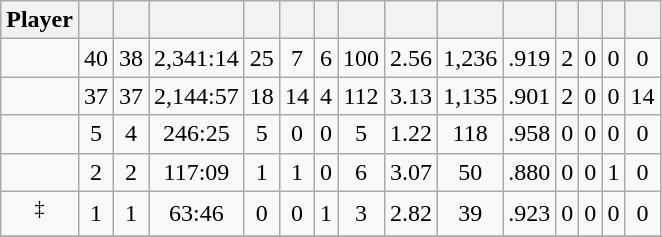<table class="wikitable sortable" style="text-align:center;">
<tr>
<th>Player</th>
<th></th>
<th></th>
<th></th>
<th></th>
<th></th>
<th></th>
<th></th>
<th></th>
<th></th>
<th></th>
<th></th>
<th></th>
<th></th>
<th></th>
</tr>
<tr>
<td></td>
<td>40</td>
<td>38</td>
<td>2,341:14</td>
<td>25</td>
<td>7</td>
<td>6</td>
<td>100</td>
<td>2.56</td>
<td>1,236</td>
<td>.919</td>
<td>2</td>
<td>0</td>
<td>0</td>
<td>0</td>
</tr>
<tr>
<td></td>
<td>37</td>
<td>37</td>
<td>2,144:57</td>
<td>18</td>
<td>14</td>
<td>4</td>
<td>112</td>
<td>3.13</td>
<td>1,135</td>
<td>.901</td>
<td>2</td>
<td>0</td>
<td>0</td>
<td>14</td>
</tr>
<tr>
<td></td>
<td>5</td>
<td>4</td>
<td>246:25</td>
<td>5</td>
<td>0</td>
<td>0</td>
<td>5</td>
<td>1.22</td>
<td>118</td>
<td>.958</td>
<td>0</td>
<td>0</td>
<td>0</td>
<td>0</td>
</tr>
<tr>
<td></td>
<td>2</td>
<td>2</td>
<td>117:09</td>
<td>1</td>
<td>1</td>
<td>0</td>
<td>6</td>
<td>3.07</td>
<td>50</td>
<td>.880</td>
<td>0</td>
<td>0</td>
<td>1</td>
<td>0</td>
</tr>
<tr>
<td><sup>‡</sup></td>
<td>1</td>
<td>1</td>
<td>63:46</td>
<td>0</td>
<td>0</td>
<td>1</td>
<td>3</td>
<td>2.82</td>
<td>39</td>
<td>.923</td>
<td>0</td>
<td>0</td>
<td>0</td>
<td>0</td>
</tr>
<tr>
</tr>
</table>
